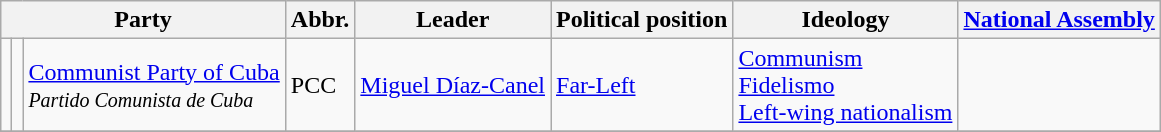<table class="wikitable">
<tr>
<th colspan=3>Party</th>
<th>Abbr.</th>
<th>Leader</th>
<th>Political position</th>
<th>Ideology</th>
<th><a href='#'>National Assembly</a></th>
</tr>
<tr>
<td bgcolor=></td>
<td></td>
<td><a href='#'>Communist Party of Cuba</a><br><small><em>Partido Comunista de Cuba</em></small></td>
<td>PCC</td>
<td><a href='#'>Miguel Díaz-Canel</a></td>
<td><a href='#'>Far-Left</a></td>
<td><a href='#'>Communism</a><br><a href='#'>Fidelismo</a><br><a href='#'>Left-wing nationalism</a></td>
<td></td>
</tr>
<tr>
</tr>
</table>
